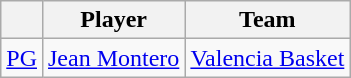<table class="wikitable">
<tr>
<th style="text-align:center;"></th>
<th style="text-align:center;">Player</th>
<th style="text-align:center;">Team</th>
</tr>
<tr>
<td style="text-align:center;"><a href='#'>PG</a></td>
<td> <a href='#'>Jean Montero</a></td>
<td><a href='#'>Valencia Basket</a></td>
</tr>
</table>
